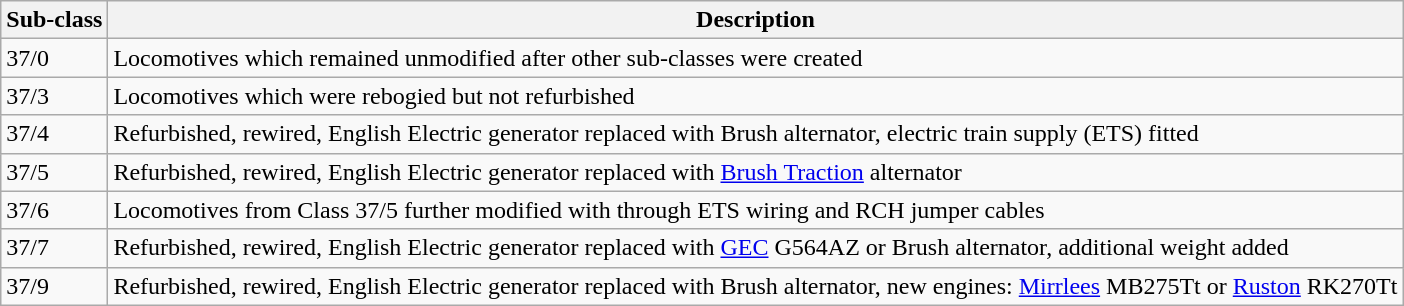<table class="wikitable">
<tr>
<th>Sub-class</th>
<th align=left>Description</th>
</tr>
<tr>
<td>37/0</td>
<td>Locomotives which remained unmodified after other sub-classes were created</td>
</tr>
<tr>
<td>37/3</td>
<td>Locomotives which were rebogied but not refurbished</td>
</tr>
<tr>
<td>37/4</td>
<td>Refurbished, rewired, English Electric generator replaced with Brush alternator, electric train supply (ETS) fitted</td>
</tr>
<tr>
<td>37/5</td>
<td>Refurbished, rewired, English Electric generator replaced with <a href='#'>Brush Traction</a> alternator</td>
</tr>
<tr>
<td>37/6</td>
<td>Locomotives from Class 37/5 further modified with through ETS wiring and RCH jumper cables</td>
</tr>
<tr>
<td>37/7</td>
<td>Refurbished, rewired, English Electric generator replaced with <a href='#'>GEC</a> G564AZ or Brush alternator, additional weight added</td>
</tr>
<tr>
<td>37/9</td>
<td>Refurbished, rewired, English Electric generator replaced with Brush alternator, new engines: <a href='#'>Mirrlees</a> MB275Tt or <a href='#'>Ruston</a> RK270Tt</td>
</tr>
</table>
